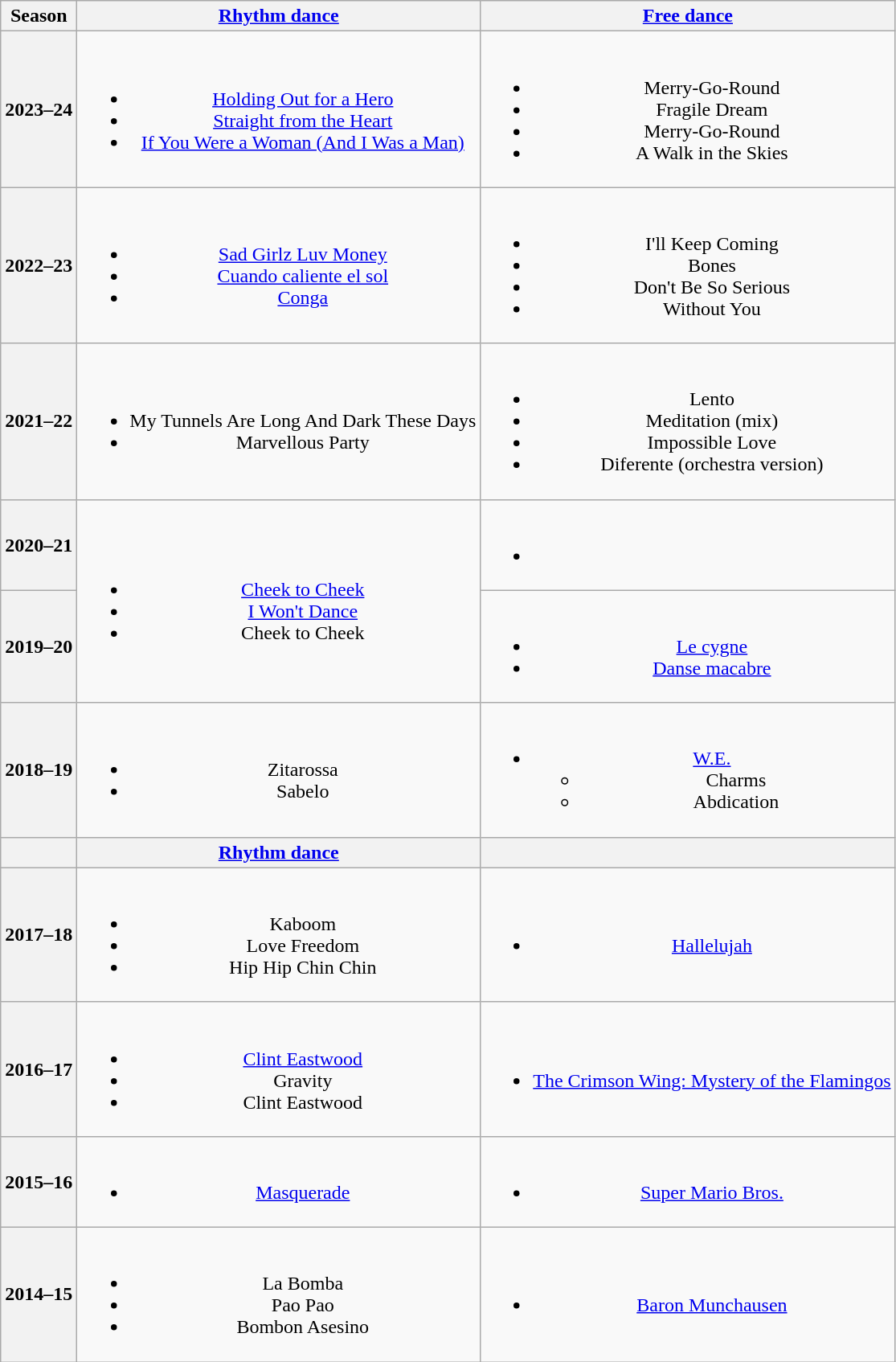<table class=wikitable style=text-align:center>
<tr>
<th>Season</th>
<th><a href='#'>Rhythm dance</a></th>
<th><a href='#'>Free dance</a></th>
</tr>
<tr>
<th>2023–24 <br> </th>
<td><br><ul><li><a href='#'>Holding Out for a Hero</a><br></li><li><a href='#'>Straight from the Heart</a><br></li><li><a href='#'>If You Were a Woman (And I Was a Man)</a> <br></li></ul></td>
<td><br><ul><li>Merry-Go-Round <br> </li><li>Fragile Dream <br> </li><li>Merry-Go-Round</li><li>A Walk in the Skies <br></li></ul></td>
</tr>
<tr>
<th>2022–23 <br> </th>
<td><br><ul><li> <a href='#'>Sad Girlz Luv Money</a><br></li><li> <a href='#'>Cuando caliente el sol</a><br></li><li> <a href='#'>Conga</a> <br></li></ul></td>
<td><br><ul><li>I'll Keep Coming</li><li>Bones</li><li>Don't Be So Serious</li><li>Without You <br></li></ul></td>
</tr>
<tr>
<th>2021–22 <br> </th>
<td><br><ul><li>My Tunnels Are Long And Dark These Days <br></li><li>Marvellous Party <br></li></ul></td>
<td><br><ul><li>Lento <br></li><li>Meditation (mix)</li><li>Impossible Love <br></li><li>Diferente (orchestra version) <br></li></ul></td>
</tr>
<tr>
<th>2020–21</th>
<td rowspan=2><br><ul><li> <a href='#'>Cheek to Cheek</a></li><li> <a href='#'>I Won't Dance</a></li><li> Cheek to Cheek <br></li></ul></td>
<td><br><ul><li></li></ul></td>
</tr>
<tr>
<th>2019–20 <br> </th>
<td><br><ul><li><a href='#'>Le cygne</a> <br></li><li><a href='#'>Danse macabre</a> <br></li></ul></td>
</tr>
<tr>
<th>2018–19 <br> </th>
<td><br><ul><li> Zitarossa <br></li><li> Sabelo <br></li></ul></td>
<td><br><ul><li><a href='#'>W.E.</a> <br><ul><li>Charms</li><li>Abdication</li></ul></li></ul></td>
</tr>
<tr>
<th></th>
<th><a href='#'>Rhythm dance</a></th>
<th></th>
</tr>
<tr>
<th>2017–18 <br> </th>
<td><br><ul><li> Kaboom <br></li><li> Love Freedom <br></li><li> Hip Hip Chin Chin <br></li></ul></td>
<td><br><ul><li><a href='#'>Hallelujah</a> <br></li></ul></td>
</tr>
<tr>
<th>2016–17 <br> </th>
<td><br><ul><li> <a href='#'>Clint Eastwood</a> <br></li><li> Gravity <br></li><li> Clint Eastwood <br></li></ul></td>
<td><br><ul><li><a href='#'>The Crimson Wing: Mystery of the Flamingos</a> <br></li></ul></td>
</tr>
<tr>
<th>2015–16 <br> </th>
<td><br><ul><li> <a href='#'>Masquerade</a> <br></li></ul></td>
<td><br><ul><li><a href='#'>Super Mario Bros.</a> <br></li></ul></td>
</tr>
<tr>
<th>2014–15 <br> </th>
<td><br><ul><li> La Bomba</li><li> Pao Pao</li><li> Bombon Asesino</li></ul></td>
<td><br><ul><li><a href='#'>Baron Munchausen</a> <br></li></ul></td>
</tr>
</table>
